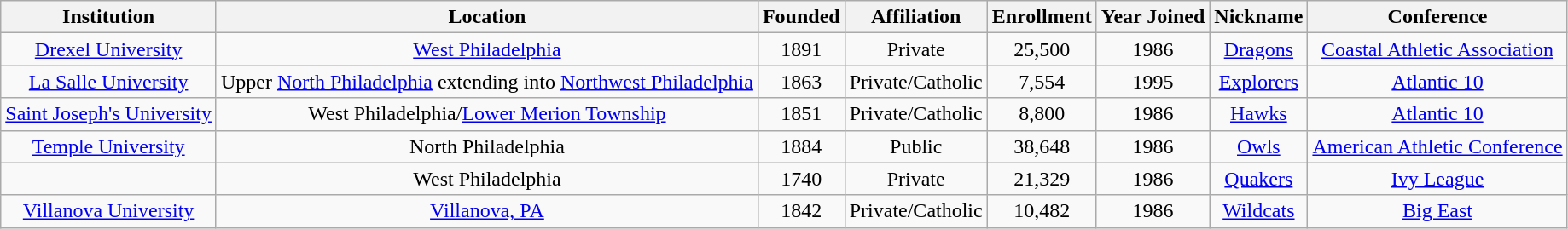<table class=" sortable wikitable">
<tr>
<th>Institution</th>
<th>Location</th>
<th>Founded</th>
<th>Affiliation</th>
<th>Enrollment</th>
<th>Year Joined</th>
<th>Nickname</th>
<th>Conference</th>
</tr>
<tr align="center">
<td><a href='#'>Drexel University</a></td>
<td><a href='#'>West Philadelphia</a></td>
<td>1891</td>
<td>Private</td>
<td>25,500</td>
<td>1986</td>
<td><a href='#'>Dragons</a></td>
<td><a href='#'>Coastal Athletic Association</a></td>
</tr>
<tr align="center">
<td><a href='#'>La Salle University</a></td>
<td>Upper <a href='#'>North Philadelphia</a> extending into <a href='#'>Northwest Philadelphia</a></td>
<td>1863</td>
<td>Private/Catholic</td>
<td>7,554</td>
<td>1995</td>
<td><a href='#'>Explorers</a></td>
<td><a href='#'>Atlantic 10</a></td>
</tr>
<tr align="center">
<td><a href='#'>Saint Joseph's University</a></td>
<td>West Philadelphia/<a href='#'>Lower Merion Township</a></td>
<td>1851</td>
<td>Private/Catholic</td>
<td>8,800</td>
<td>1986</td>
<td><a href='#'>Hawks</a></td>
<td><a href='#'>Atlantic 10</a></td>
</tr>
<tr align="center">
<td><a href='#'>Temple University</a></td>
<td>North Philadelphia</td>
<td>1884</td>
<td>Public</td>
<td>38,648</td>
<td>1986</td>
<td><a href='#'>Owls</a></td>
<td><a href='#'>American Athletic Conference</a></td>
</tr>
<tr align="center">
<td></td>
<td>West Philadelphia</td>
<td>1740</td>
<td>Private</td>
<td>21,329</td>
<td>1986</td>
<td><a href='#'>Quakers</a></td>
<td><a href='#'>Ivy League</a></td>
</tr>
<tr align="center">
<td><a href='#'>Villanova University</a></td>
<td><a href='#'>Villanova, PA</a></td>
<td>1842</td>
<td>Private/Catholic</td>
<td>10,482</td>
<td>1986</td>
<td><a href='#'>Wildcats</a></td>
<td><a href='#'>Big East</a></td>
</tr>
</table>
